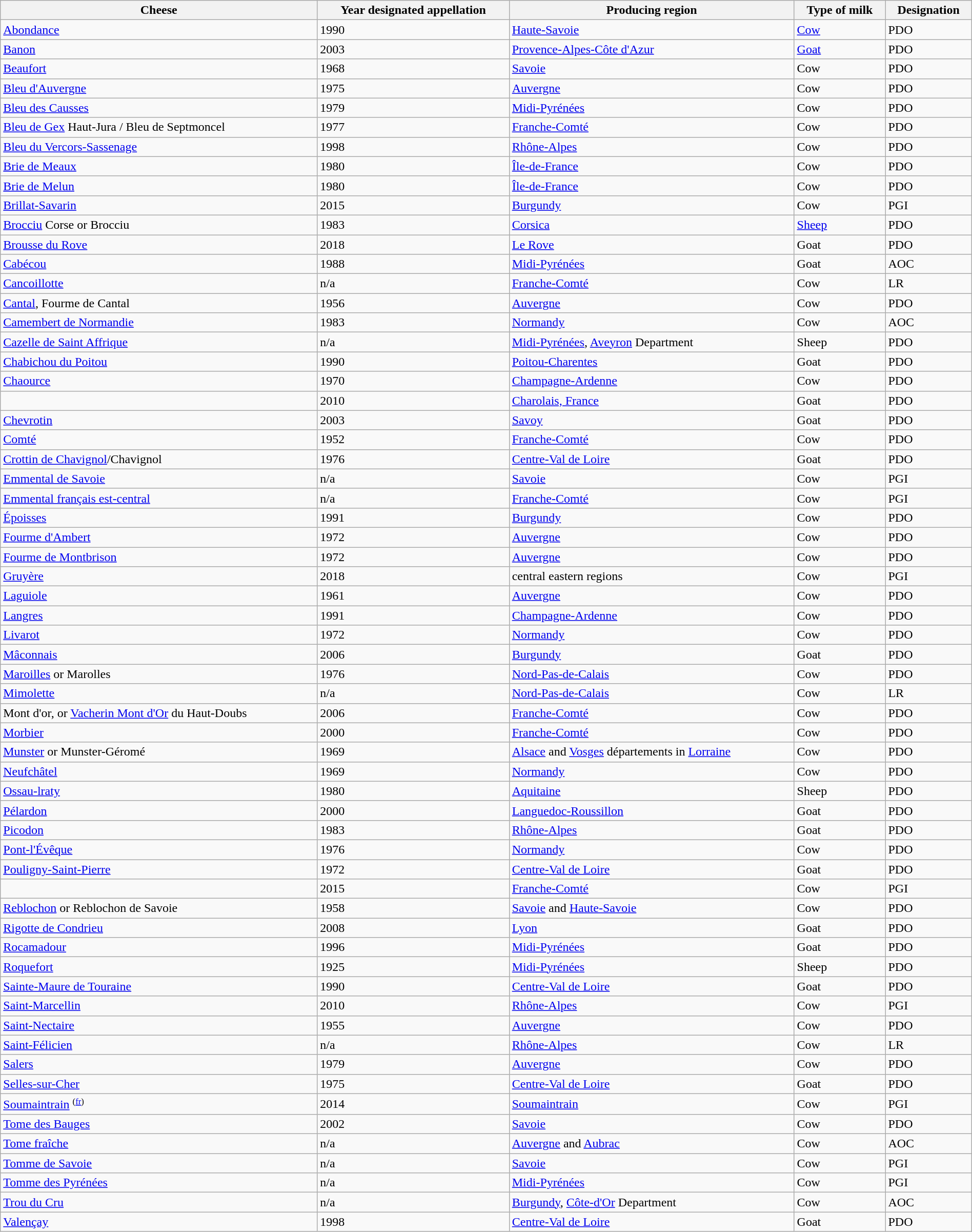<table class="sortable wikitable" style="width:100%; text-align:left">
<tr>
<th>Cheese</th>
<th>Year designated appellation</th>
<th>Producing region</th>
<th>Type of milk</th>
<th>Designation</th>
</tr>
<tr>
<td><a href='#'>Abondance</a></td>
<td>1990</td>
<td><a href='#'>Haute-Savoie</a></td>
<td><a href='#'>Cow</a></td>
<td>PDO</td>
</tr>
<tr>
<td><a href='#'>Banon</a></td>
<td>2003</td>
<td><a href='#'>Provence-Alpes-Côte d'Azur</a></td>
<td><a href='#'>Goat</a></td>
<td>PDO</td>
</tr>
<tr>
<td><a href='#'>Beaufort</a></td>
<td>1968</td>
<td><a href='#'>Savoie</a></td>
<td>Cow</td>
<td>PDO</td>
</tr>
<tr>
<td><a href='#'>Bleu d'Auvergne</a></td>
<td>1975</td>
<td><a href='#'>Auvergne</a></td>
<td>Cow</td>
<td>PDO</td>
</tr>
<tr>
<td><a href='#'>Bleu des Causses</a></td>
<td>1979</td>
<td><a href='#'>Midi-Pyrénées</a></td>
<td>Cow</td>
<td>PDO</td>
</tr>
<tr>
<td><a href='#'>Bleu de Gex</a> Haut-Jura / Bleu de Septmoncel</td>
<td>1977</td>
<td><a href='#'>Franche-Comté</a></td>
<td>Cow</td>
<td>PDO</td>
</tr>
<tr>
<td><a href='#'>Bleu du Vercors-Sassenage</a></td>
<td>1998</td>
<td><a href='#'>Rhône-Alpes</a></td>
<td>Cow</td>
<td>PDO</td>
</tr>
<tr>
<td><a href='#'>Brie de Meaux</a></td>
<td>1980</td>
<td><a href='#'>Île-de-France</a></td>
<td>Cow</td>
<td>PDO</td>
</tr>
<tr>
<td><a href='#'>Brie de Melun</a></td>
<td>1980</td>
<td><a href='#'>Île-de-France</a></td>
<td>Cow</td>
<td>PDO</td>
</tr>
<tr>
<td><a href='#'>Brillat-Savarin</a></td>
<td>2015</td>
<td><a href='#'>Burgundy</a></td>
<td>Cow</td>
<td>PGI</td>
</tr>
<tr>
<td><a href='#'>Brocciu</a> Corse or Brocciu</td>
<td>1983</td>
<td><a href='#'>Corsica</a></td>
<td><a href='#'>Sheep</a></td>
<td>PDO</td>
</tr>
<tr>
<td><a href='#'>Brousse du Rove</a></td>
<td>2018</td>
<td><a href='#'>Le Rove</a></td>
<td>Goat</td>
<td>PDO</td>
</tr>
<tr>
<td><a href='#'>Cabécou</a></td>
<td>1988</td>
<td><a href='#'>Midi-Pyrénées</a></td>
<td>Goat</td>
<td>AOC</td>
</tr>
<tr>
<td><a href='#'>Cancoillotte</a></td>
<td>n/a</td>
<td><a href='#'>Franche-Comté</a></td>
<td>Cow</td>
<td>LR</td>
</tr>
<tr>
<td><a href='#'>Cantal</a>, Fourme de Cantal</td>
<td>1956</td>
<td><a href='#'>Auvergne</a></td>
<td>Cow</td>
<td>PDO</td>
</tr>
<tr>
<td><a href='#'>Camembert de Normandie</a></td>
<td>1983</td>
<td><a href='#'>Normandy</a></td>
<td>Cow</td>
<td>AOC</td>
</tr>
<tr>
<td><a href='#'>Cazelle de Saint Affrique</a></td>
<td>n/a</td>
<td><a href='#'>Midi-Pyrénées</a>, <a href='#'>Aveyron</a> Department</td>
<td>Sheep</td>
<td>PDO</td>
</tr>
<tr>
<td><a href='#'>Chabichou du Poitou</a></td>
<td>1990</td>
<td><a href='#'>Poitou-Charentes</a></td>
<td>Goat</td>
<td>PDO</td>
</tr>
<tr>
<td><a href='#'>Chaource</a></td>
<td>1970</td>
<td><a href='#'>Champagne-Ardenne</a></td>
<td>Cow</td>
<td>PDO</td>
</tr>
<tr>
<td></td>
<td>2010</td>
<td><a href='#'>Charolais, France</a></td>
<td>Goat</td>
<td>PDO</td>
</tr>
<tr>
<td><a href='#'>Chevrotin</a></td>
<td>2003</td>
<td><a href='#'>Savoy</a></td>
<td>Goat</td>
<td>PDO</td>
</tr>
<tr>
<td><a href='#'>Comté</a></td>
<td>1952</td>
<td><a href='#'>Franche-Comté</a></td>
<td>Cow</td>
<td>PDO</td>
</tr>
<tr>
<td><a href='#'>Crottin de Chavignol</a>/Chavignol</td>
<td>1976</td>
<td><a href='#'>Centre-Val de Loire</a></td>
<td>Goat</td>
<td>PDO</td>
</tr>
<tr>
<td><a href='#'>Emmental de Savoie</a></td>
<td>n/a</td>
<td><a href='#'>Savoie</a></td>
<td>Cow</td>
<td>PGI</td>
</tr>
<tr>
<td><a href='#'>Emmental français est-central</a></td>
<td>n/a</td>
<td><a href='#'>Franche-Comté</a></td>
<td>Cow</td>
<td>PGI</td>
</tr>
<tr>
<td><a href='#'>Époisses</a></td>
<td>1991</td>
<td><a href='#'>Burgundy</a></td>
<td>Cow</td>
<td>PDO</td>
</tr>
<tr>
<td><a href='#'>Fourme d'Ambert</a></td>
<td>1972</td>
<td><a href='#'>Auvergne</a></td>
<td>Cow</td>
<td>PDO</td>
</tr>
<tr>
<td><a href='#'>Fourme de Montbrison</a></td>
<td>1972</td>
<td><a href='#'>Auvergne</a></td>
<td>Cow</td>
<td>PDO</td>
</tr>
<tr>
<td><a href='#'>Gruyère</a></td>
<td>2018</td>
<td>central eastern regions</td>
<td>Cow</td>
<td>PGI</td>
</tr>
<tr>
<td><a href='#'>Laguiole</a></td>
<td>1961</td>
<td><a href='#'>Auvergne</a></td>
<td>Cow</td>
<td>PDO</td>
</tr>
<tr>
<td><a href='#'>Langres</a></td>
<td>1991</td>
<td><a href='#'>Champagne-Ardenne</a></td>
<td>Cow</td>
<td>PDO</td>
</tr>
<tr>
<td><a href='#'>Livarot</a></td>
<td>1972</td>
<td><a href='#'>Normandy</a></td>
<td>Cow</td>
<td>PDO</td>
</tr>
<tr>
<td><a href='#'>Mâconnais</a></td>
<td>2006</td>
<td><a href='#'>Burgundy</a></td>
<td>Goat</td>
<td>PDO</td>
</tr>
<tr>
<td><a href='#'>Maroilles</a> or Marolles</td>
<td>1976</td>
<td><a href='#'>Nord-Pas-de-Calais</a></td>
<td>Cow</td>
<td>PDO</td>
</tr>
<tr>
<td><a href='#'>Mimolette</a></td>
<td>n/a</td>
<td><a href='#'>Nord-Pas-de-Calais</a></td>
<td>Cow</td>
<td>LR</td>
</tr>
<tr>
<td>Mont d'or, or <a href='#'>Vacherin Mont d'Or</a> du Haut-Doubs</td>
<td>2006</td>
<td><a href='#'>Franche-Comté</a></td>
<td>Cow</td>
<td>PDO</td>
</tr>
<tr>
<td><a href='#'>Morbier</a></td>
<td>2000</td>
<td><a href='#'>Franche-Comté</a></td>
<td>Cow</td>
<td>PDO</td>
</tr>
<tr>
<td><a href='#'>Munster</a> or Munster-Géromé</td>
<td>1969</td>
<td><a href='#'>Alsace</a> and <a href='#'>Vosges</a> départements in <a href='#'>Lorraine</a></td>
<td>Cow</td>
<td>PDO</td>
</tr>
<tr>
<td><a href='#'>Neufchâtel</a></td>
<td>1969</td>
<td><a href='#'>Normandy</a></td>
<td>Cow</td>
<td>PDO</td>
</tr>
<tr>
<td><a href='#'>Ossau-lraty</a></td>
<td>1980</td>
<td><a href='#'>Aquitaine</a></td>
<td>Sheep</td>
<td>PDO</td>
</tr>
<tr>
<td><a href='#'>Pélardon</a></td>
<td>2000</td>
<td><a href='#'>Languedoc-Roussillon</a></td>
<td>Goat</td>
<td>PDO</td>
</tr>
<tr>
<td><a href='#'>Picodon</a></td>
<td>1983</td>
<td><a href='#'>Rhône-Alpes</a></td>
<td>Goat</td>
<td>PDO</td>
</tr>
<tr>
<td><a href='#'>Pont-l'Évêque</a></td>
<td>1976</td>
<td><a href='#'>Normandy</a></td>
<td>Cow</td>
<td>PDO</td>
</tr>
<tr>
<td><a href='#'>Pouligny-Saint-Pierre</a></td>
<td>1972</td>
<td><a href='#'>Centre-Val de Loire</a></td>
<td>Goat</td>
<td>PDO</td>
</tr>
<tr>
<td></td>
<td>2015</td>
<td><a href='#'>Franche-Comté</a></td>
<td>Cow</td>
<td>PGI</td>
</tr>
<tr>
<td><a href='#'>Reblochon</a> or Reblochon de Savoie</td>
<td>1958</td>
<td><a href='#'>Savoie</a> and <a href='#'>Haute-Savoie</a></td>
<td>Cow</td>
<td>PDO</td>
</tr>
<tr>
<td><a href='#'>Rigotte de Condrieu</a></td>
<td>2008</td>
<td><a href='#'>Lyon</a></td>
<td>Goat</td>
<td>PDO</td>
</tr>
<tr>
<td><a href='#'>Rocamadour</a></td>
<td>1996</td>
<td><a href='#'>Midi-Pyrénées</a></td>
<td>Goat</td>
<td>PDO</td>
</tr>
<tr>
<td><a href='#'>Roquefort</a></td>
<td>1925</td>
<td><a href='#'>Midi-Pyrénées</a></td>
<td>Sheep</td>
<td>PDO</td>
</tr>
<tr>
<td><a href='#'>Sainte-Maure de Touraine</a></td>
<td>1990</td>
<td><a href='#'>Centre-Val de Loire</a></td>
<td>Goat</td>
<td>PDO</td>
</tr>
<tr>
<td><a href='#'>Saint-Marcellin</a></td>
<td>2010</td>
<td><a href='#'>Rhône-Alpes</a></td>
<td>Cow</td>
<td>PGI</td>
</tr>
<tr>
<td><a href='#'>Saint-Nectaire</a></td>
<td>1955</td>
<td><a href='#'>Auvergne</a></td>
<td>Cow</td>
<td>PDO</td>
</tr>
<tr>
<td><a href='#'>Saint-Félicien</a></td>
<td>n/a</td>
<td><a href='#'>Rhône-Alpes</a></td>
<td>Cow</td>
<td>LR</td>
</tr>
<tr>
<td><a href='#'>Salers</a></td>
<td>1979</td>
<td><a href='#'>Auvergne</a></td>
<td>Cow</td>
<td>PDO</td>
</tr>
<tr>
<td><a href='#'>Selles-sur-Cher</a></td>
<td>1975</td>
<td><a href='#'>Centre-Val de Loire</a></td>
<td>Goat</td>
<td>PDO</td>
</tr>
<tr>
<td><a href='#'>Soumaintrain</a> <small><sup>(<a href='#'>fr</a>)</sup></small></td>
<td>2014</td>
<td><a href='#'>Soumaintrain</a></td>
<td>Cow</td>
<td>PGI</td>
</tr>
<tr>
<td><a href='#'>Tome des Bauges</a></td>
<td>2002</td>
<td><a href='#'>Savoie</a></td>
<td>Cow</td>
<td>PDO</td>
</tr>
<tr>
<td><a href='#'>Tome fraîche</a></td>
<td>n/a</td>
<td><a href='#'>Auvergne</a> and <a href='#'>Aubrac</a></td>
<td>Cow</td>
<td>AOC</td>
</tr>
<tr>
<td><a href='#'>Tomme de Savoie</a></td>
<td>n/a</td>
<td><a href='#'>Savoie</a></td>
<td>Cow</td>
<td>PGI</td>
</tr>
<tr>
<td><a href='#'>Tomme des Pyrénées</a></td>
<td>n/a</td>
<td><a href='#'>Midi-Pyrénées</a></td>
<td>Cow</td>
<td>PGI</td>
</tr>
<tr>
<td><a href='#'>Trou du Cru</a></td>
<td>n/a</td>
<td><a href='#'>Burgundy</a>, <a href='#'>Côte-d'Or</a> Department</td>
<td>Cow</td>
<td>AOC</td>
</tr>
<tr>
<td><a href='#'>Valençay</a></td>
<td>1998</td>
<td><a href='#'>Centre-Val de Loire</a></td>
<td>Goat</td>
<td>PDO</td>
</tr>
</table>
